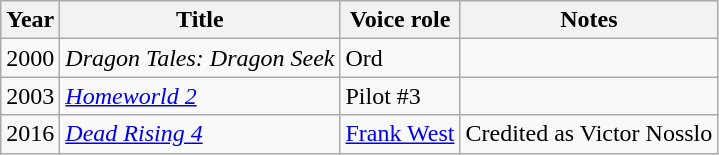<table class="wikitable">
<tr>
<th>Year</th>
<th>Title</th>
<th>Voice role</th>
<th>Notes</th>
</tr>
<tr>
<td>2000</td>
<td><em>Dragon Tales: Dragon Seek</em></td>
<td>Ord</td>
<td></td>
</tr>
<tr>
<td>2003</td>
<td><em><a href='#'>Homeworld 2</a></em></td>
<td>Pilot #3</td>
<td></td>
</tr>
<tr>
<td>2016</td>
<td><em><a href='#'>Dead Rising 4</a></em></td>
<td><a href='#'>Frank West</a></td>
<td>Credited as Victor Nosslo</td>
</tr>
</table>
